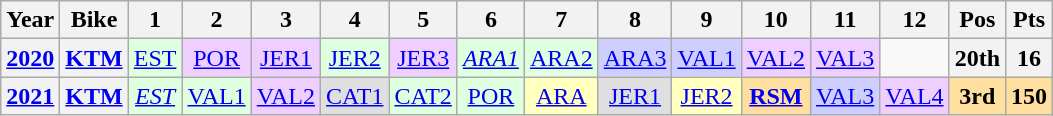<table class="wikitable" style="text-align:center;">
<tr>
<th>Year</th>
<th>Bike</th>
<th>1</th>
<th>2</th>
<th>3</th>
<th>4</th>
<th>5</th>
<th>6</th>
<th>7</th>
<th>8</th>
<th>9</th>
<th>10</th>
<th>11</th>
<th>12</th>
<th>Pos</th>
<th>Pts</th>
</tr>
<tr>
<th><a href='#'>2020</a></th>
<th><a href='#'>KTM</a></th>
<td style="background:#dfffdf;"><a href='#'>EST</a><br></td>
<td style="background:#efcfff;"><a href='#'>POR</a><br></td>
<td style="background:#efcfff;"><a href='#'>JER1</a><br></td>
<td style="background:#dfffdf;"><a href='#'>JER2</a><br></td>
<td style="background:#efcfff;"><a href='#'>JER3</a><br></td>
<td style="background:#dfffdf;"><em><a href='#'>ARA1</a></em><br></td>
<td style="background:#dfffdf;"><a href='#'>ARA2</a><br></td>
<td style="background:#cfcfff;"><a href='#'>ARA3</a><br></td>
<td style="background:#cfcfff;"><a href='#'>VAL1</a><br></td>
<td style="background:#efcfff;"><a href='#'>VAL2</a><br></td>
<td style="background:#efcfff;"><a href='#'>VAL3</a><br></td>
<td></td>
<th>20th</th>
<th>16</th>
</tr>
<tr>
<th><a href='#'>2021</a></th>
<th><a href='#'>KTM</a></th>
<td style="background:#dfffdf;"><em><a href='#'>EST</a></em><br></td>
<td style="background:#dfffdf;"><a href='#'>VAL1</a><br></td>
<td style="background:#efcfff;"><a href='#'>VAL2</a><br></td>
<td style="background:#dfdfdf;"><a href='#'>CAT1</a><br></td>
<td style="background:#dfffdf;"><a href='#'>CAT2</a><br></td>
<td style="background:#dfffdf;"><a href='#'>POR</a><br></td>
<td style="background:#ffffbf;"><a href='#'>ARA</a><br></td>
<td style="background:#dfdfdf;"><a href='#'>JER1</a><br></td>
<td style="background:#ffffbf;"><a href='#'>JER2</a><br></td>
<td style="background:#ffdf9f;"><strong><a href='#'>RSM</a></strong><br></td>
<td style="background:#cfcfff;"><a href='#'>VAL3</a><br></td>
<td style="background:#efcfff;"><a href='#'>VAL4</a><br></td>
<th style="background:#ffdf9f;">3rd</th>
<th style="background:#ffdf9f;">150</th>
</tr>
</table>
